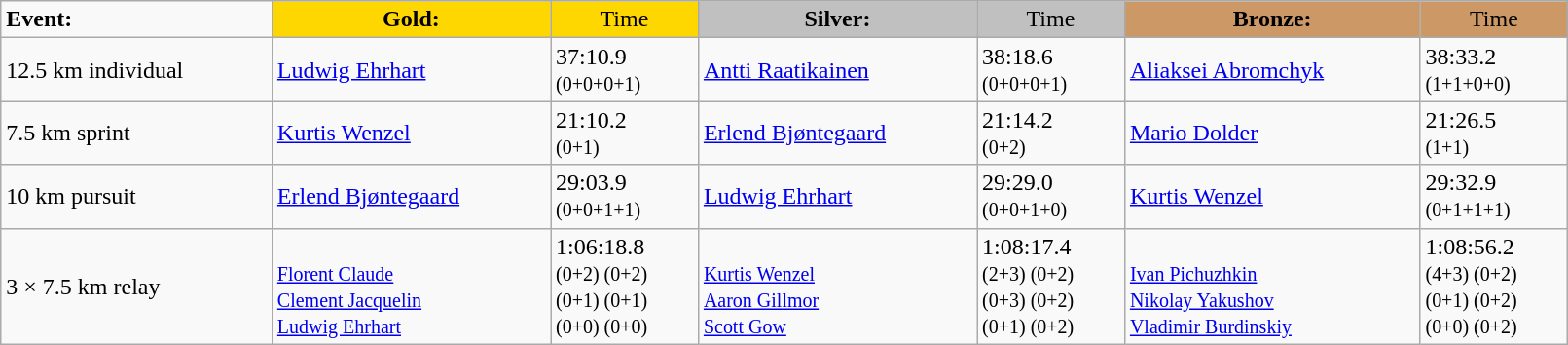<table class="wikitable" width=85%>
<tr>
<td><strong>Event:</strong></td>
<td style="text-align:center;background-color:gold;"><strong>Gold:</strong></td>
<td style="text-align:center;background-color:gold;">Time</td>
<td style="text-align:center;background-color:silver;"><strong>Silver:</strong></td>
<td style="text-align:center;background-color:silver;">Time</td>
<td style="text-align:center;background-color:#CC9966;"><strong>Bronze:</strong></td>
<td style="text-align:center;background-color:#CC9966;">Time</td>
</tr>
<tr>
<td>12.5 km individual<br><em></em></td>
<td><a href='#'>Ludwig Ehrhart</a><br><small></small></td>
<td>37:10.9<br><small>(0+0+0+1)</small></td>
<td><a href='#'>Antti Raatikainen</a><br><small></small></td>
<td>38:18.6<br><small>(0+0+0+1)</small></td>
<td><a href='#'>Aliaksei Abromchyk</a><br><small></small></td>
<td>38:33.2<br><small>(1+1+0+0)</small></td>
</tr>
<tr>
<td>7.5 km sprint<br><em></em></td>
<td><a href='#'>Kurtis Wenzel</a><br><small></small></td>
<td>21:10.2<br><small>(0+1)</small></td>
<td><a href='#'>Erlend Bjøntegaard</a><br><small></small></td>
<td>21:14.2<br><small>(0+2)</small></td>
<td><a href='#'>Mario Dolder</a><br><small></small></td>
<td>21:26.5<br><small>(1+1)</small></td>
</tr>
<tr>
<td>10 km pursuit<br><em></em></td>
<td><a href='#'>Erlend Bjøntegaard</a><br><small></small></td>
<td>29:03.9<br><small>(0+0+1+1)</small></td>
<td><a href='#'>Ludwig Ehrhart</a><br><small></small></td>
<td>29:29.0<br><small>(0+0+1+0)</small></td>
<td><a href='#'>Kurtis Wenzel</a><br><small></small></td>
<td>29:32.9<br><small>(0+1+1+1)</small></td>
</tr>
<tr>
<td>3 × 7.5 km relay<br><em></em></td>
<td>  <br><small><a href='#'>Florent Claude</a><br><a href='#'>Clement Jacquelin</a><br><a href='#'>Ludwig Ehrhart</a> </small></td>
<td>1:06:18.8<br><small>(0+2) (0+2)<br>(0+1) (0+1)<br>(0+0) (0+0)</small></td>
<td> <br><small><a href='#'>Kurtis Wenzel</a><br><a href='#'>Aaron Gillmor</a><br><a href='#'>Scott Gow</a></small></td>
<td>1:08:17.4<br><small>(2+3) (0+2)<br>(0+3) (0+2)<br>(0+1) (0+2)</small></td>
<td> <br><small><a href='#'>Ivan Pichuzhkin</a><br><a href='#'>Nikolay Yakushov</a><br><a href='#'>Vladimir Burdinskiy</a></small></td>
<td>1:08:56.2<br><small>(4+3) (0+2)<br>(0+1) (0+2)<br>(0+0) (0+2)</small></td>
</tr>
</table>
